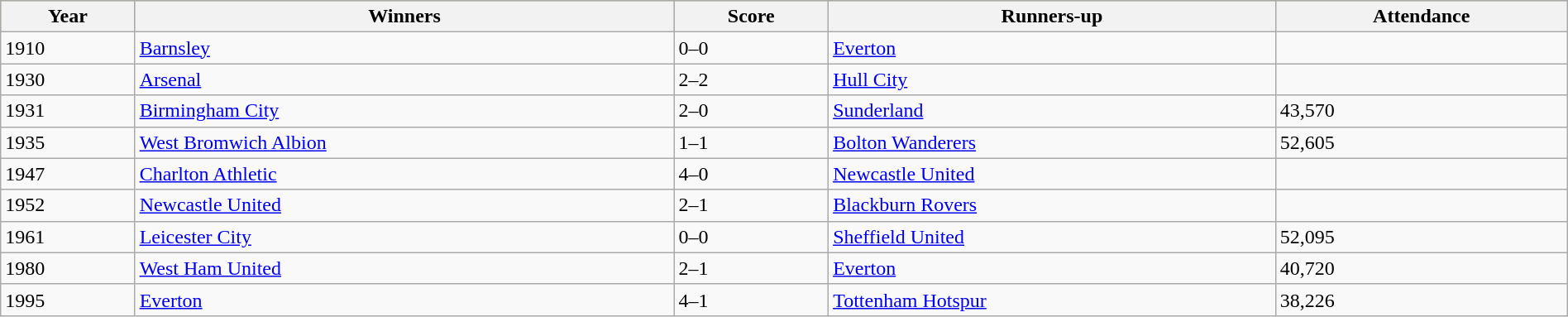<table class="wikitable" width=100%>
<tr bgcolor=#bdb76b>
<th>Year</th>
<th>Winners</th>
<th>Score</th>
<th>Runners-up</th>
<th>Attendance</th>
</tr>
<tr>
<td>1910</td>
<td><a href='#'>Barnsley</a></td>
<td>0–0</td>
<td><a href='#'>Everton</a></td>
<td></td>
</tr>
<tr>
<td>1930</td>
<td><a href='#'>Arsenal</a></td>
<td>2–2</td>
<td><a href='#'>Hull City</a></td>
<td></td>
</tr>
<tr>
<td>1931</td>
<td><a href='#'>Birmingham City</a></td>
<td>2–0</td>
<td><a href='#'>Sunderland</a></td>
<td>43,570</td>
</tr>
<tr>
<td>1935</td>
<td><a href='#'>West Bromwich Albion</a></td>
<td>1–1</td>
<td><a href='#'>Bolton Wanderers</a></td>
<td>52,605</td>
</tr>
<tr>
<td>1947</td>
<td><a href='#'>Charlton Athletic</a></td>
<td>4–0</td>
<td><a href='#'>Newcastle United</a></td>
<td></td>
</tr>
<tr>
<td>1952</td>
<td><a href='#'>Newcastle United</a></td>
<td>2–1</td>
<td><a href='#'>Blackburn Rovers</a></td>
<td></td>
</tr>
<tr>
<td>1961</td>
<td><a href='#'>Leicester City</a></td>
<td>0–0</td>
<td><a href='#'>Sheffield United</a></td>
<td>52,095</td>
</tr>
<tr>
<td>1980</td>
<td><a href='#'>West Ham United</a></td>
<td>2–1</td>
<td><a href='#'>Everton</a></td>
<td>40,720</td>
</tr>
<tr>
<td>1995</td>
<td><a href='#'>Everton</a></td>
<td>4–1</td>
<td><a href='#'>Tottenham Hotspur</a></td>
<td>38,226</td>
</tr>
</table>
